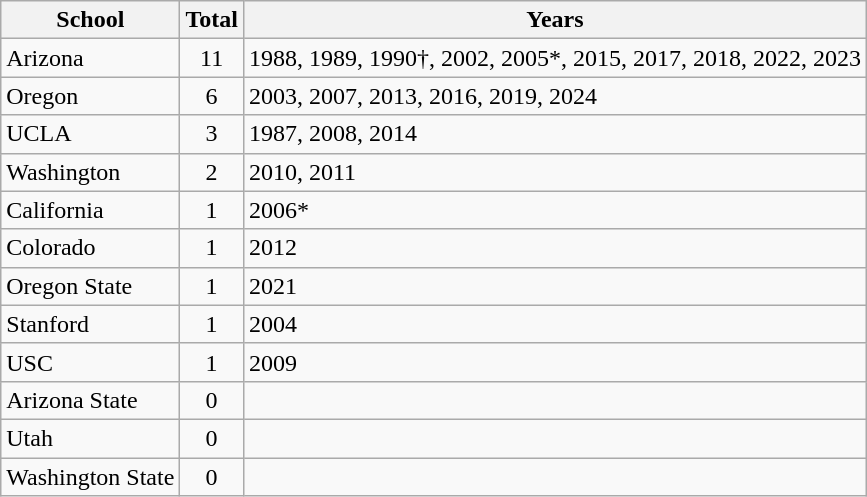<table class="wikitable sortable">
<tr>
<th>School</th>
<th>Total</th>
<th>Years</th>
</tr>
<tr>
<td>Arizona</td>
<td align=center>11</td>
<td>1988, 1989, 1990†, 2002, 2005*, 2015, 2017, 2018, 2022, 2023</td>
</tr>
<tr>
<td>Oregon</td>
<td align=center>6</td>
<td>2003, 2007, 2013, 2016, 2019, 2024</td>
</tr>
<tr>
<td>UCLA</td>
<td align=center>3</td>
<td>1987, 2008, 2014</td>
</tr>
<tr>
<td>Washington</td>
<td align=center>2</td>
<td>2010, 2011</td>
</tr>
<tr>
<td>California</td>
<td align="center">1</td>
<td>2006*</td>
</tr>
<tr>
<td>Colorado</td>
<td align=center>1</td>
<td>2012</td>
</tr>
<tr>
<td>Oregon State</td>
<td align=center>1</td>
<td>2021</td>
</tr>
<tr>
<td>Stanford</td>
<td align=center>1</td>
<td>2004</td>
</tr>
<tr>
<td>USC</td>
<td align="center">1</td>
<td>2009</td>
</tr>
<tr>
<td>Arizona State</td>
<td align=center>0</td>
<td></td>
</tr>
<tr>
<td>Utah</td>
<td align=center>0</td>
<td></td>
</tr>
<tr>
<td>Washington State</td>
<td align=center>0</td>
<td></td>
</tr>
</table>
